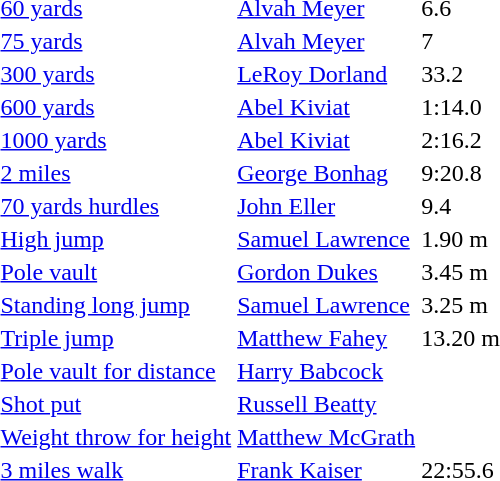<table>
<tr>
<td><a href='#'>60 yards</a></td>
<td><a href='#'>Alvah Meyer</a></td>
<td>6.6</td>
<td></td>
<td></td>
<td></td>
<td></td>
</tr>
<tr>
<td><a href='#'>75 yards</a></td>
<td><a href='#'>Alvah Meyer</a></td>
<td>7</td>
<td></td>
<td></td>
<td></td>
<td></td>
</tr>
<tr>
<td><a href='#'>300 yards</a></td>
<td><a href='#'>LeRoy Dorland</a></td>
<td>33.2</td>
<td></td>
<td></td>
<td></td>
<td></td>
</tr>
<tr>
<td><a href='#'>600 yards</a></td>
<td><a href='#'>Abel Kiviat</a></td>
<td>1:14.0</td>
<td></td>
<td></td>
<td></td>
<td></td>
</tr>
<tr>
<td><a href='#'>1000 yards</a></td>
<td><a href='#'>Abel Kiviat</a></td>
<td>2:16.2</td>
<td></td>
<td></td>
<td></td>
<td></td>
</tr>
<tr>
<td><a href='#'>2 miles</a></td>
<td><a href='#'>George Bonhag</a></td>
<td>9:20.8</td>
<td></td>
<td></td>
<td></td>
<td></td>
</tr>
<tr>
<td><a href='#'>70 yards hurdles</a></td>
<td><a href='#'>John Eller</a></td>
<td>9.4</td>
<td></td>
<td></td>
<td></td>
<td></td>
</tr>
<tr>
<td><a href='#'>High jump</a></td>
<td><a href='#'>Samuel Lawrence</a></td>
<td>1.90 m</td>
<td></td>
<td></td>
<td></td>
<td></td>
</tr>
<tr>
<td><a href='#'>Pole vault</a></td>
<td><a href='#'>Gordon Dukes</a></td>
<td>3.45 m</td>
<td></td>
<td></td>
<td></td>
<td></td>
</tr>
<tr>
<td><a href='#'>Standing long jump</a></td>
<td><a href='#'>Samuel Lawrence</a></td>
<td>3.25 m</td>
<td></td>
<td></td>
<td></td>
<td></td>
</tr>
<tr>
<td><a href='#'>Triple jump</a></td>
<td><a href='#'>Matthew Fahey</a></td>
<td>13.20 m</td>
<td></td>
<td></td>
<td></td>
<td></td>
</tr>
<tr>
<td><a href='#'>Pole vault for distance</a></td>
<td><a href='#'>Harry Babcock</a></td>
<td></td>
<td></td>
<td></td>
<td></td>
<td></td>
</tr>
<tr>
<td><a href='#'>Shot put</a></td>
<td><a href='#'>Russell Beatty</a></td>
<td></td>
<td></td>
<td></td>
<td></td>
<td></td>
</tr>
<tr>
<td><a href='#'>Weight throw for height</a></td>
<td><a href='#'>Matthew McGrath</a></td>
<td></td>
<td></td>
<td></td>
<td></td>
<td></td>
</tr>
<tr>
<td><a href='#'>3 miles walk</a></td>
<td><a href='#'>Frank Kaiser</a></td>
<td>22:55.6</td>
<td></td>
<td></td>
<td></td>
<td></td>
</tr>
</table>
